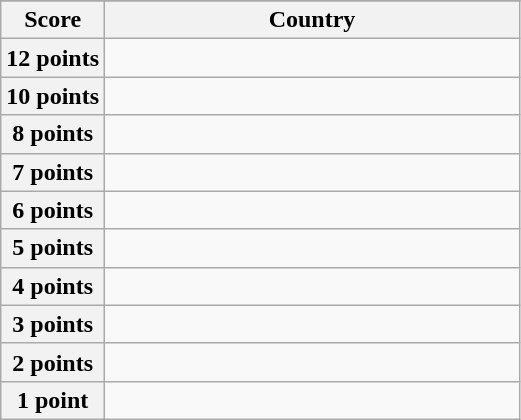<table class="wikitable">
<tr>
</tr>
<tr>
<th scope="col" width="20%">Score</th>
<th scope="col">Country</th>
</tr>
<tr>
<th scope="row">12 points</th>
<td></td>
</tr>
<tr>
<th scope="row">10 points</th>
<td></td>
</tr>
<tr>
<th scope="row">8 points</th>
<td></td>
</tr>
<tr>
<th scope="row">7 points</th>
<td></td>
</tr>
<tr>
<th scope="row">6 points</th>
<td></td>
</tr>
<tr>
<th scope="row">5 points</th>
<td></td>
</tr>
<tr>
<th scope="row">4 points</th>
<td></td>
</tr>
<tr>
<th scope="row">3 points</th>
<td></td>
</tr>
<tr>
<th scope="row">2 points</th>
<td></td>
</tr>
<tr>
<th scope="row">1 point</th>
<td></td>
</tr>
</table>
